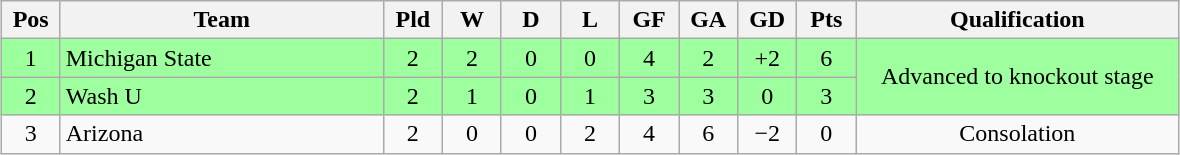<table class="wikitable" style="text-align:center; margin: 1em auto">
<tr>
<th style="width:2em">Pos</th>
<th style="width:13em">Team</th>
<th style="width:2em">Pld</th>
<th style="width:2em">W</th>
<th style="width:2em">D</th>
<th style="width:2em">L</th>
<th style="width:2em">GF</th>
<th style="width:2em">GA</th>
<th style="width:2em">GD</th>
<th style="width:2em">Pts</th>
<th style="width:13em">Qualification</th>
</tr>
<tr bgcolor="#9eff9e">
<td>1</td>
<td style="text-align:left">Michigan State</td>
<td>2</td>
<td>2</td>
<td>0</td>
<td>0</td>
<td>4</td>
<td>2</td>
<td>+2</td>
<td>6</td>
<td rowspan="2">Advanced to knockout stage</td>
</tr>
<tr bgcolor="#9eff9e">
<td>2</td>
<td style="text-align:left">Wash U</td>
<td>2</td>
<td>1</td>
<td>0</td>
<td>1</td>
<td>3</td>
<td>3</td>
<td>0</td>
<td>3</td>
</tr>
<tr>
<td>3</td>
<td style="text-align:left">Arizona</td>
<td>2</td>
<td>0</td>
<td>0</td>
<td>2</td>
<td>4</td>
<td>6</td>
<td>−2</td>
<td>0</td>
<td>Consolation</td>
</tr>
</table>
